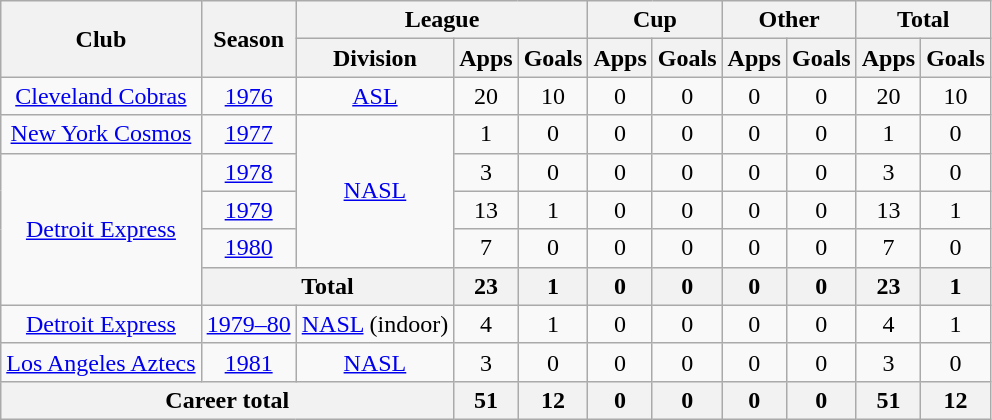<table class="wikitable" style="text-align: center">
<tr>
<th rowspan="2">Club</th>
<th rowspan="2">Season</th>
<th colspan="3">League</th>
<th colspan="2">Cup</th>
<th colspan="2">Other</th>
<th colspan="2">Total</th>
</tr>
<tr>
<th>Division</th>
<th>Apps</th>
<th>Goals</th>
<th>Apps</th>
<th>Goals</th>
<th>Apps</th>
<th>Goals</th>
<th>Apps</th>
<th>Goals</th>
</tr>
<tr>
<td><a href='#'>Cleveland Cobras</a></td>
<td><a href='#'>1976</a></td>
<td><a href='#'>ASL</a></td>
<td>20</td>
<td>10</td>
<td>0</td>
<td>0</td>
<td>0</td>
<td>0</td>
<td>20</td>
<td>10</td>
</tr>
<tr>
<td><a href='#'>New York Cosmos</a></td>
<td><a href='#'>1977</a></td>
<td rowspan="4"><a href='#'>NASL</a></td>
<td>1</td>
<td>0</td>
<td>0</td>
<td>0</td>
<td>0</td>
<td>0</td>
<td>1</td>
<td>0</td>
</tr>
<tr>
<td rowspan="4"><a href='#'>Detroit Express</a></td>
<td><a href='#'>1978</a></td>
<td>3</td>
<td>0</td>
<td>0</td>
<td>0</td>
<td>0</td>
<td>0</td>
<td>3</td>
<td>0</td>
</tr>
<tr>
<td><a href='#'>1979</a></td>
<td>13</td>
<td>1</td>
<td>0</td>
<td>0</td>
<td>0</td>
<td>0</td>
<td>13</td>
<td>1</td>
</tr>
<tr>
<td><a href='#'>1980</a></td>
<td>7</td>
<td>0</td>
<td>0</td>
<td>0</td>
<td>0</td>
<td>0</td>
<td>7</td>
<td>0</td>
</tr>
<tr>
<th colspan="2"><strong>Total</strong></th>
<th>23</th>
<th>1</th>
<th>0</th>
<th>0</th>
<th>0</th>
<th>0</th>
<th>23</th>
<th>1</th>
</tr>
<tr>
<td><a href='#'>Detroit Express</a></td>
<td><a href='#'>1979–80</a></td>
<td><a href='#'>NASL</a> (indoor)</td>
<td>4</td>
<td>1</td>
<td>0</td>
<td>0</td>
<td>0</td>
<td>0</td>
<td>4</td>
<td>1</td>
</tr>
<tr>
<td><a href='#'>Los Angeles Aztecs</a></td>
<td><a href='#'>1981</a></td>
<td><a href='#'>NASL</a></td>
<td>3</td>
<td>0</td>
<td>0</td>
<td>0</td>
<td>0</td>
<td>0</td>
<td>3</td>
<td>0</td>
</tr>
<tr>
<th colspan="3"><strong>Career total</strong></th>
<th>51</th>
<th>12</th>
<th>0</th>
<th>0</th>
<th>0</th>
<th>0</th>
<th>51</th>
<th>12</th>
</tr>
</table>
